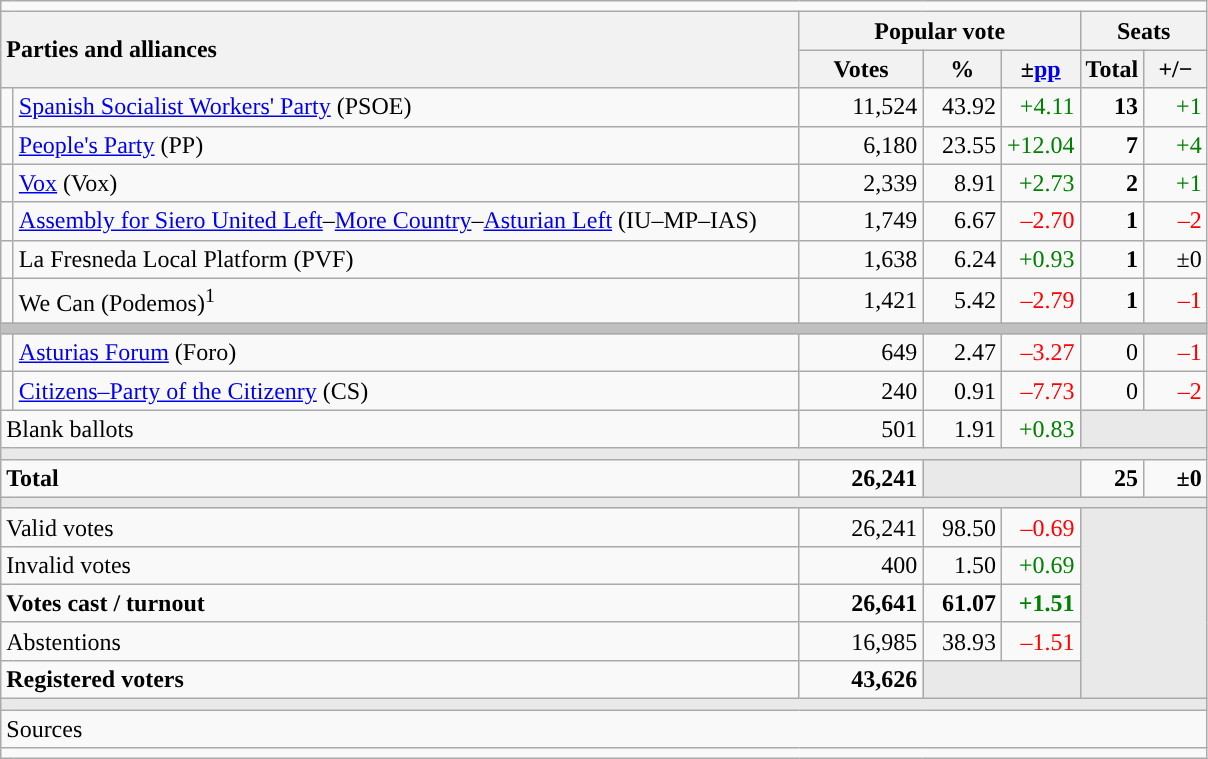<table class="wikitable" style="text-align:right;">
<tr>
<td colspan="7"></td>
</tr>
<tr>
<th style="text-align:left;" rowspan="2" colspan="2" width="525">Parties and alliances</th>
<th colspan="3">Popular vote</th>
<th colspan="2">Seats</th>
</tr>
<tr>
<th width="75">Votes</th>
<th width="45">%</th>
<th width="45">±<a href='#'>pp</a></th>
<th width="35">Total</th>
<th width="35">+/−</th>
</tr>
<tr>
<td width="1" style="color:inherit;background:"></td>
<td align="left"><a href='#'>Spanish Socialist Workers' Party</a> (PSOE)</td>
<td>11,524</td>
<td>43.92</td>
<td style="color:green;">+4.11</td>
<td><strong>13</strong></td>
<td style="color:green;">+1</td>
</tr>
<tr>
<td style="color:inherit;background:"></td>
<td align="left"><a href='#'>People's Party</a> (PP)</td>
<td>6,180</td>
<td>23.55</td>
<td style="color:green;">+12.04</td>
<td><strong>7</strong></td>
<td style="color:green;">+4</td>
</tr>
<tr>
<td style="color:inherit;background:"></td>
<td align="left"><a href='#'>Vox</a> (Vox)</td>
<td>2,339</td>
<td>8.91</td>
<td style="color:green;">+2.73</td>
<td><strong>2</strong></td>
<td style="color:green;">+1</td>
</tr>
<tr>
<td style="color:inherit;background:"></td>
<td align="left"><a href='#'>Assembly for Siero United Left</a>–<a href='#'>More Country</a>–<a href='#'>Asturian Left</a> (IU–MP–IAS)</td>
<td>1,749</td>
<td>6.67</td>
<td style="color:red;">–2.70</td>
<td><strong>1</strong></td>
<td style="color:red;">–2</td>
</tr>
<tr>
<td style="color:inherit;background:"></td>
<td align="left">La Fresneda Local Platform (PVF)</td>
<td>1,638</td>
<td>6.24</td>
<td style="color:green;">+0.93</td>
<td><strong>1</strong></td>
<td>±0</td>
</tr>
<tr>
<td style="color:inherit;background:"></td>
<td align="left">We Can (Podemos)<sup>1</sup></td>
<td>1,421</td>
<td>5.42</td>
<td style="color:red;">–2.79</td>
<td><strong>1</strong></td>
<td style="color:red;">–1</td>
</tr>
<tr>
<td colspan="7" bgcolor="#C0C0C0"></td>
</tr>
<tr>
<td style="color:inherit;background:"></td>
<td align="left"><a href='#'>Asturias Forum</a> (Foro)</td>
<td>649</td>
<td>2.47</td>
<td style="color:red;">–3.27</td>
<td>0</td>
<td style="color:red;">–1</td>
</tr>
<tr>
<td style="color:inherit;background:"></td>
<td align="left"><a href='#'>Citizens–Party of the Citizenry</a> (CS)</td>
<td>240</td>
<td>0.91</td>
<td style="color:red;">–7.73</td>
<td>0</td>
<td style="color:red;">–2</td>
</tr>
<tr>
<td colspan="2" align="left">Blank ballots</td>
<td>501</td>
<td>1.91</td>
<td style="color:green;">+0.83</td>
<td colspan="2" bgcolor="#E9E9E9"></td>
</tr>
<tr>
<td colspan="7" bgcolor="#E9E9E9"></td>
</tr>
<tr style="font-weight:bold;">
<td align="left" colspan="2">Total</td>
<td>26,241</td>
<td colspan="2" bgcolor="#E9E9E9"></td>
<td>25</td>
<td>±0</td>
</tr>
<tr>
<td colspan="7" bgcolor="#E9E9E9"></td>
</tr>
<tr>
<td align="left" colspan="2">Valid votes</td>
<td>26,241</td>
<td>98.50</td>
<td style="color:red;">–0.69</td>
<td bgcolor="#E9E9E9" colspan="2" rowspan="5"></td>
</tr>
<tr>
<td align="left" colspan="2">Invalid votes</td>
<td>400</td>
<td>1.50</td>
<td style="color:green;">+0.69</td>
</tr>
<tr style="font-weight:bold;">
<td align="left" colspan="2">Votes cast / turnout</td>
<td>26,641</td>
<td>61.07</td>
<td style="color:green;">+1.51</td>
</tr>
<tr>
<td align="left" colspan="2">Abstentions</td>
<td>16,985</td>
<td>38.93</td>
<td style="color:red;">–1.51</td>
</tr>
<tr style="font-weight:bold;">
<td align="left" colspan="2">Registered voters</td>
<td>43,626</td>
<td colspan="2" bgcolor="#E9E9E9"></td>
</tr>
<tr>
<td colspan="7" bgcolor="#E9E9E9"></td>
</tr>
<tr>
<td align="left" colspan="7">Sources</td>
</tr>
<tr>
<td colspan="7"></td>
</tr>
</table>
